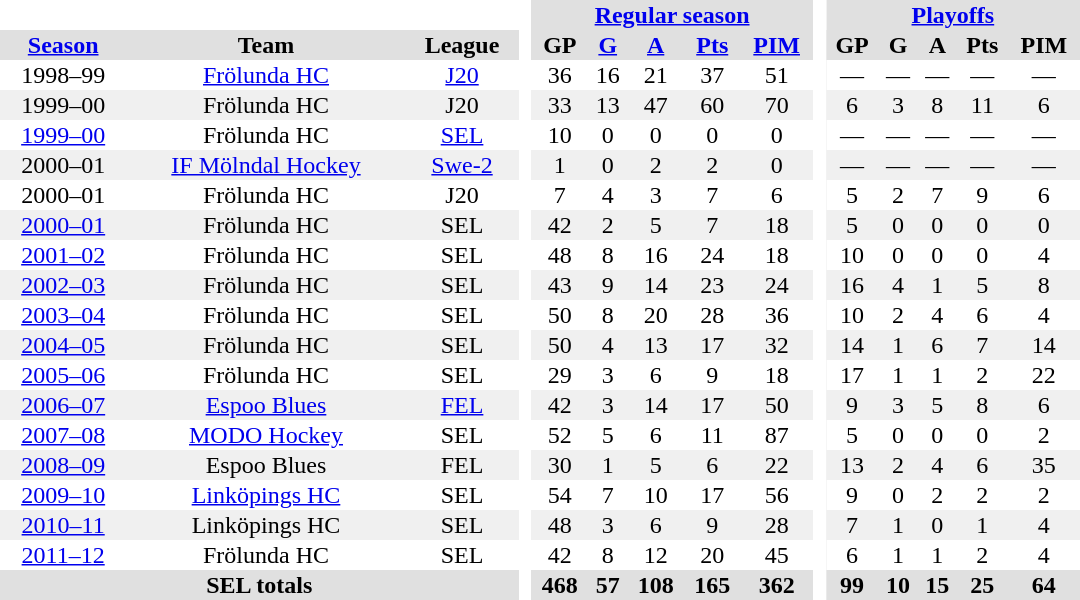<table border="0" cellpadding="1" cellspacing="0" ID="Table3" style="text-align:center; width:45em">
<tr bgcolor="#e0e0e0">
<th colspan="3" bgcolor="#ffffff"> </th>
<th rowspan="99" bgcolor="#ffffff"> </th>
<th colspan="5"><a href='#'>Regular season</a></th>
<th rowspan="99" bgcolor="#ffffff"> </th>
<th colspan="5"><a href='#'>Playoffs</a></th>
</tr>
<tr bgcolor="#e0e0e0">
<th><a href='#'>Season</a></th>
<th>Team</th>
<th>League</th>
<th>GP</th>
<th><a href='#'>G</a></th>
<th><a href='#'>A</a></th>
<th><a href='#'>Pts</a></th>
<th><a href='#'>PIM</a></th>
<th>GP</th>
<th>G</th>
<th>A</th>
<th>Pts</th>
<th>PIM</th>
</tr>
<tr>
<td>1998–99</td>
<td><a href='#'>Frölunda HC</a></td>
<td><a href='#'>J20</a></td>
<td>36</td>
<td>16</td>
<td>21</td>
<td>37</td>
<td>51</td>
<td>—</td>
<td>—</td>
<td>—</td>
<td>—</td>
<td>—</td>
</tr>
<tr bgcolor="#f0f0f0">
<td>1999–00</td>
<td>Frölunda HC</td>
<td>J20</td>
<td>33</td>
<td>13</td>
<td>47</td>
<td>60</td>
<td>70</td>
<td>6</td>
<td>3</td>
<td>8</td>
<td>11</td>
<td>6</td>
</tr>
<tr>
<td><a href='#'>1999–00</a></td>
<td>Frölunda HC</td>
<td><a href='#'>SEL</a></td>
<td>10</td>
<td>0</td>
<td>0</td>
<td>0</td>
<td>0</td>
<td>—</td>
<td>—</td>
<td>—</td>
<td>—</td>
<td>—</td>
</tr>
<tr bgcolor="#f0f0f0">
<td>2000–01</td>
<td><a href='#'>IF Mölndal Hockey</a></td>
<td><a href='#'>Swe-2</a></td>
<td>1</td>
<td>0</td>
<td>2</td>
<td>2</td>
<td>0</td>
<td>—</td>
<td>—</td>
<td>—</td>
<td>—</td>
<td>—</td>
</tr>
<tr>
<td>2000–01</td>
<td>Frölunda HC</td>
<td>J20</td>
<td>7</td>
<td>4</td>
<td>3</td>
<td>7</td>
<td>6</td>
<td>5</td>
<td>2</td>
<td>7</td>
<td>9</td>
<td>6</td>
</tr>
<tr bgcolor="#f0f0f0">
<td><a href='#'>2000–01</a></td>
<td>Frölunda HC</td>
<td>SEL</td>
<td>42</td>
<td>2</td>
<td>5</td>
<td>7</td>
<td>18</td>
<td>5</td>
<td>0</td>
<td>0</td>
<td>0</td>
<td>0</td>
</tr>
<tr>
<td><a href='#'>2001–02</a></td>
<td>Frölunda HC</td>
<td>SEL</td>
<td>48</td>
<td>8</td>
<td>16</td>
<td>24</td>
<td>18</td>
<td>10</td>
<td>0</td>
<td>0</td>
<td>0</td>
<td>4</td>
</tr>
<tr bgcolor="#f0f0f0">
<td><a href='#'>2002–03</a></td>
<td>Frölunda HC</td>
<td>SEL</td>
<td>43</td>
<td>9</td>
<td>14</td>
<td>23</td>
<td>24</td>
<td>16</td>
<td>4</td>
<td>1</td>
<td>5</td>
<td>8</td>
</tr>
<tr>
<td><a href='#'>2003–04</a></td>
<td>Frölunda HC</td>
<td>SEL</td>
<td>50</td>
<td>8</td>
<td>20</td>
<td>28</td>
<td>36</td>
<td>10</td>
<td>2</td>
<td>4</td>
<td>6</td>
<td>4</td>
</tr>
<tr bgcolor="#f0f0f0">
<td><a href='#'>2004–05</a></td>
<td>Frölunda HC</td>
<td>SEL</td>
<td>50</td>
<td>4</td>
<td>13</td>
<td>17</td>
<td>32</td>
<td>14</td>
<td>1</td>
<td>6</td>
<td>7</td>
<td>14</td>
</tr>
<tr>
<td><a href='#'>2005–06</a></td>
<td>Frölunda HC</td>
<td>SEL</td>
<td>29</td>
<td>3</td>
<td>6</td>
<td>9</td>
<td>18</td>
<td>17</td>
<td>1</td>
<td>1</td>
<td>2</td>
<td>22</td>
</tr>
<tr bgcolor="#f0f0f0">
<td><a href='#'>2006–07</a></td>
<td><a href='#'>Espoo Blues</a></td>
<td><a href='#'>FEL</a></td>
<td>42</td>
<td>3</td>
<td>14</td>
<td>17</td>
<td>50</td>
<td>9</td>
<td>3</td>
<td>5</td>
<td>8</td>
<td>6</td>
</tr>
<tr>
<td><a href='#'>2007–08</a></td>
<td><a href='#'>MODO Hockey</a></td>
<td>SEL</td>
<td>52</td>
<td>5</td>
<td>6</td>
<td>11</td>
<td>87</td>
<td>5</td>
<td>0</td>
<td>0</td>
<td>0</td>
<td>2</td>
</tr>
<tr bgcolor="#f0f0f0">
<td><a href='#'>2008–09</a></td>
<td>Espoo Blues</td>
<td>FEL</td>
<td>30</td>
<td>1</td>
<td>5</td>
<td>6</td>
<td>22</td>
<td>13</td>
<td>2</td>
<td>4</td>
<td>6</td>
<td>35</td>
</tr>
<tr>
<td><a href='#'>2009–10</a></td>
<td><a href='#'>Linköpings HC</a></td>
<td>SEL</td>
<td>54</td>
<td>7</td>
<td>10</td>
<td>17</td>
<td>56</td>
<td>9</td>
<td>0</td>
<td>2</td>
<td>2</td>
<td>2</td>
</tr>
<tr bgcolor="#f0f0f0">
<td><a href='#'>2010–11</a></td>
<td>Linköpings HC</td>
<td>SEL</td>
<td>48</td>
<td>3</td>
<td>6</td>
<td>9</td>
<td>28</td>
<td>7</td>
<td>1</td>
<td>0</td>
<td>1</td>
<td>4</td>
</tr>
<tr>
<td><a href='#'>2011–12</a></td>
<td>Frölunda HC</td>
<td>SEL</td>
<td>42</td>
<td>8</td>
<td>12</td>
<td>20</td>
<td>45</td>
<td>6</td>
<td>1</td>
<td>1</td>
<td>2</td>
<td>4</td>
</tr>
<tr bgcolor="#e0e0e0">
<th colspan="3">SEL totals</th>
<th>468</th>
<th>57</th>
<th>108</th>
<th>165</th>
<th>362</th>
<th>99</th>
<th>10</th>
<th>15</th>
<th>25</th>
<th>64</th>
</tr>
</table>
